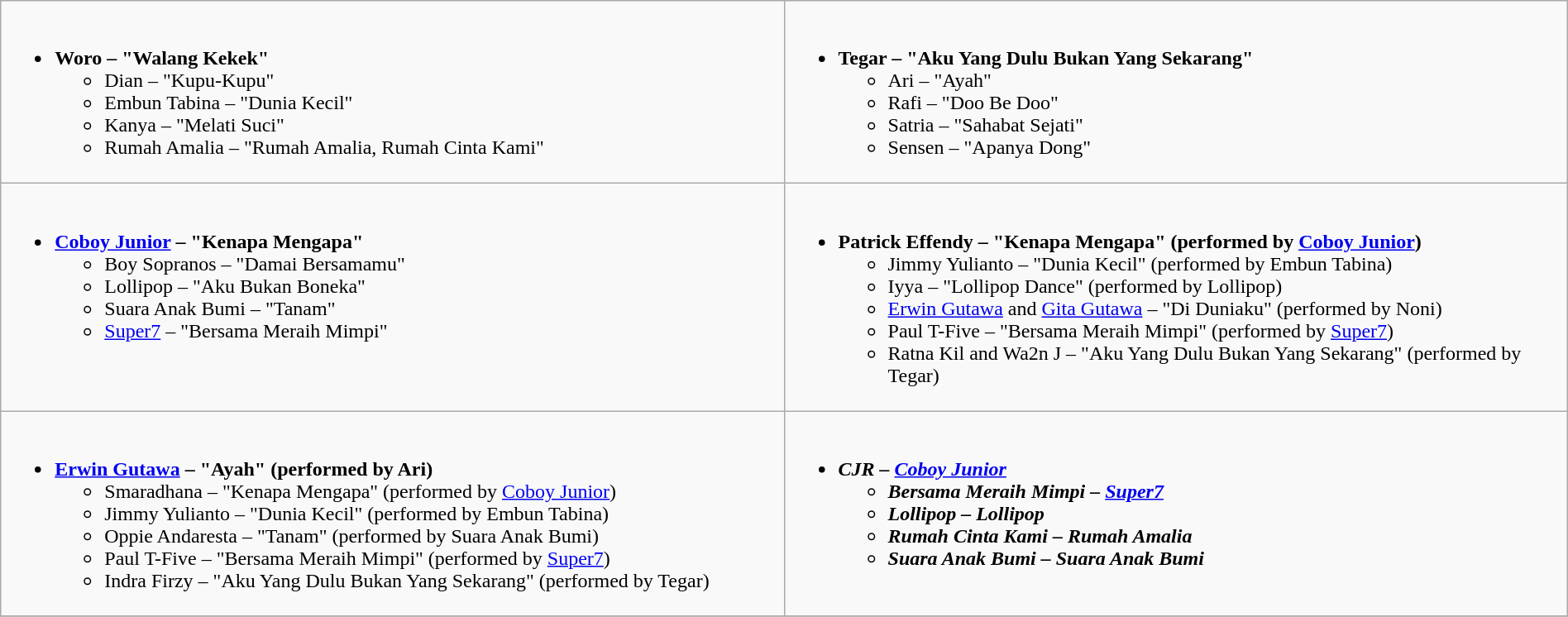<table class="wikitable" style="width:100%">
<tr>
<td valign="top" width="50%"><br><ul><li><strong>Woro – "Walang Kekek"</strong><ul><li>Dian – "Kupu-Kupu"</li><li>Embun Tabina – "Dunia Kecil"</li><li>Kanya – "Melati Suci"</li><li>Rumah Amalia – "Rumah Amalia, Rumah Cinta Kami"</li></ul></li></ul></td>
<td valign="top" width="50%"><br><ul><li><strong>Tegar – "Aku Yang Dulu Bukan Yang Sekarang"</strong><ul><li>Ari – "Ayah"</li><li>Rafi – "Doo Be Doo"</li><li>Satria – "Sahabat Sejati"</li><li>Sensen – "Apanya Dong"</li></ul></li></ul></td>
</tr>
<tr>
<td valign="top" width="50%"><br><ul><li><strong><a href='#'>Coboy Junior</a> – "Kenapa Mengapa"</strong><ul><li>Boy Sopranos – "Damai Bersamamu"</li><li>Lollipop – "Aku Bukan Boneka"</li><li>Suara Anak Bumi – "Tanam"</li><li><a href='#'>Super7</a> – "Bersama Meraih Mimpi"</li></ul></li></ul></td>
<td valign="top" width="50%"><br><ul><li><strong>Patrick Effendy – "Kenapa Mengapa" (performed by <a href='#'>Coboy Junior</a>)</strong><ul><li>Jimmy Yulianto – "Dunia Kecil" (performed by Embun Tabina)</li><li>Iyya – "Lollipop Dance" (performed by Lollipop)</li><li><a href='#'>Erwin Gutawa</a> and <a href='#'>Gita Gutawa</a> – "Di Duniaku" (performed by Noni)</li><li>Paul T-Five – "Bersama Meraih Mimpi" (performed by <a href='#'>Super7</a>)</li><li>Ratna Kil and Wa2n J – "Aku Yang Dulu Bukan Yang Sekarang" (performed by Tegar)</li></ul></li></ul></td>
</tr>
<tr>
<td valign="top" width="50%"><br><ul><li><strong><a href='#'>Erwin Gutawa</a> – "Ayah" (performed by Ari)</strong><ul><li>Smaradhana – "Kenapa Mengapa" (performed by <a href='#'>Coboy Junior</a>)</li><li>Jimmy Yulianto – "Dunia Kecil" (performed by Embun Tabina)</li><li>Oppie Andaresta – "Tanam" (performed by Suara Anak Bumi)</li><li>Paul T-Five – "Bersama Meraih Mimpi" (performed by <a href='#'>Super7</a>)</li><li>Indra Firzy – "Aku Yang Dulu Bukan Yang Sekarang" (performed by Tegar)</li></ul></li></ul></td>
<td valign="top" width="50%"><br><ul><li><strong><em>CJR<em> – <a href='#'>Coboy Junior</a><strong><ul><li></em>Bersama Meraih Mimpi<em> – <a href='#'>Super7</a></li><li></em>Lollipop<em> – Lollipop</li><li></em>Rumah Cinta Kami<em> – Rumah Amalia</li><li></em>Suara Anak Bumi<em> – Suara Anak Bumi</li></ul></li></ul></td>
</tr>
<tr>
</tr>
</table>
